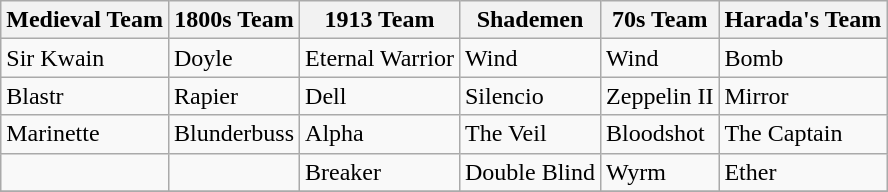<table class="wikitable">
<tr>
<th>Medieval Team</th>
<th>1800s Team</th>
<th>1913 Team</th>
<th>Shademen</th>
<th>70s Team</th>
<th>Harada's Team</th>
</tr>
<tr>
<td>Sir Kwain</td>
<td>Doyle</td>
<td>Eternal Warrior</td>
<td>Wind</td>
<td>Wind</td>
<td>Bomb</td>
</tr>
<tr>
<td>Blastr</td>
<td>Rapier</td>
<td>Dell</td>
<td>Silencio</td>
<td>Zeppelin II</td>
<td>Mirror</td>
</tr>
<tr>
<td>Marinette</td>
<td>Blunderbuss</td>
<td>Alpha</td>
<td>The Veil</td>
<td>Bloodshot</td>
<td>The Captain</td>
</tr>
<tr>
<td></td>
<td></td>
<td>Breaker</td>
<td>Double Blind</td>
<td>Wyrm</td>
<td>Ether</td>
</tr>
<tr>
</tr>
</table>
